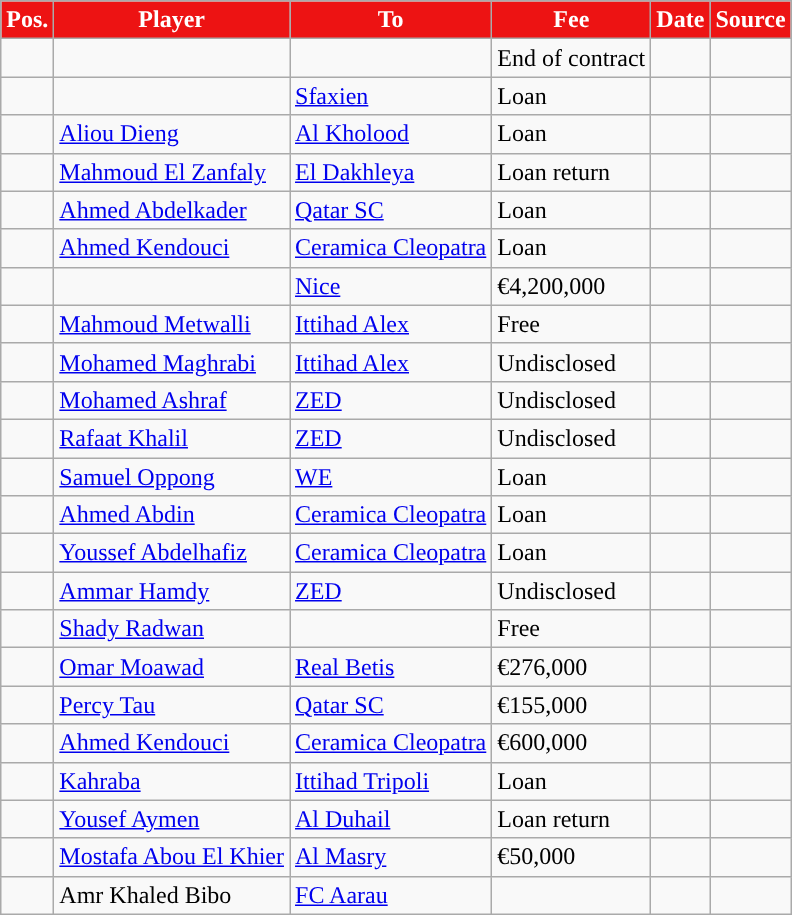<table class="wikitable plainrowheaders sortable">
<tr>
<th style="background:#ed1313; color:#ffffff; ">Pos.</th>
<th style="background:#ed1313; color:#ffffff; ">Player</th>
<th style="background:#ed1313; color:#ffffff; ">To</th>
<th style="background:#ed1313; color:#ffffff; ">Fee</th>
<th style="background:#ed1313; color:#ffffff; ">Date</th>
<th style="background:#ed1313; color:#ffffff; ">Source</th>
</tr>
<tr>
<td align="center"></td>
<td></td>
<td></td>
<td>End of contract</td>
<td></td>
<td></td>
</tr>
<tr>
<td align="center"></td>
<td></td>
<td> <a href='#'>Sfaxien</a></td>
<td>Loan</td>
<td></td>
<td></td>
</tr>
<tr>
<td align="center"></td>
<td> <a href='#'>Aliou Dieng</a></td>
<td> <a href='#'>Al Kholood</a></td>
<td>Loan</td>
<td></td>
<td></td>
</tr>
<tr>
<td align="center"></td>
<td> <a href='#'>Mahmoud El Zanfaly</a></td>
<td> <a href='#'>El Dakhleya</a></td>
<td>Loan return</td>
<td></td>
<td></td>
</tr>
<tr>
<td align="center"></td>
<td> <a href='#'>Ahmed Abdelkader</a></td>
<td> <a href='#'>Qatar SC</a></td>
<td>Loan</td>
<td></td>
<td></td>
</tr>
<tr>
<td align="center"></td>
<td> <a href='#'>Ahmed Kendouci</a></td>
<td> <a href='#'>Ceramica Cleopatra</a></td>
<td>Loan</td>
<td></td>
<td></td>
</tr>
<tr>
<td align="center"></td>
<td></td>
<td> <a href='#'>Nice</a></td>
<td>€4,200,000</td>
<td></td>
<td></td>
</tr>
<tr>
<td align="center"></td>
<td> <a href='#'>Mahmoud Metwalli</a></td>
<td> <a href='#'>Ittihad Alex</a></td>
<td>Free</td>
<td></td>
<td></td>
</tr>
<tr>
<td align="center"></td>
<td> <a href='#'>Mohamed Maghrabi</a></td>
<td> <a href='#'>Ittihad Alex</a></td>
<td>Undisclosed</td>
<td></td>
<td></td>
</tr>
<tr>
<td align="center"></td>
<td> <a href='#'>Mohamed Ashraf</a></td>
<td> <a href='#'>ZED</a></td>
<td>Undisclosed</td>
<td></td>
<td></td>
</tr>
<tr>
<td align="center"></td>
<td> <a href='#'>Rafaat Khalil</a></td>
<td> <a href='#'>ZED</a></td>
<td>Undisclosed</td>
<td></td>
<td></td>
</tr>
<tr>
<td align="center"></td>
<td> <a href='#'>Samuel Oppong</a></td>
<td> <a href='#'>WE</a></td>
<td>Loan</td>
<td></td>
<td></td>
</tr>
<tr>
<td align="center"></td>
<td> <a href='#'>Ahmed Abdin</a></td>
<td> <a href='#'>Ceramica Cleopatra</a></td>
<td>Loan</td>
<td></td>
<td></td>
</tr>
<tr>
<td align="center"></td>
<td> <a href='#'>Youssef Abdelhafiz</a></td>
<td> <a href='#'>Ceramica Cleopatra</a></td>
<td>Loan</td>
<td></td>
<td></td>
</tr>
<tr>
<td align="center"></td>
<td> <a href='#'>Ammar Hamdy</a></td>
<td> <a href='#'>ZED</a></td>
<td>Undisclosed</td>
<td></td>
<td></td>
</tr>
<tr>
<td align="center"></td>
<td> <a href='#'>Shady Radwan</a></td>
<td></td>
<td>Free</td>
<td></td>
<td></td>
</tr>
<tr>
<td align="center"></td>
<td> <a href='#'>Omar Moawad</a></td>
<td> <a href='#'>Real Betis</a></td>
<td>€276,000</td>
<td></td>
<td></td>
</tr>
<tr>
<td align="center"></td>
<td> <a href='#'>Percy Tau</a></td>
<td> <a href='#'>Qatar SC</a></td>
<td>€155,000</td>
<td></td>
<td></td>
</tr>
<tr>
<td align="center"></td>
<td> <a href='#'>Ahmed Kendouci</a></td>
<td> <a href='#'>Ceramica Cleopatra</a></td>
<td>€600,000</td>
<td></td>
<td></td>
</tr>
<tr>
<td align="center"></td>
<td> <a href='#'>Kahraba</a></td>
<td> <a href='#'>Ittihad Tripoli</a></td>
<td>Loan</td>
<td></td>
<td></td>
</tr>
<tr>
<td align="center"></td>
<td> <a href='#'>Yousef Aymen</a></td>
<td> <a href='#'>Al Duhail</a></td>
<td>Loan return</td>
<td></td>
<td></td>
</tr>
<tr>
<td align="center"></td>
<td> <a href='#'>Mostafa Abou El Khier</a></td>
<td> <a href='#'>Al Masry</a></td>
<td>€50,000</td>
<td></td>
<td></td>
</tr>
<tr>
<td align="center"></td>
<td> Amr Khaled Bibo</td>
<td> <a href='#'>FC Aarau</a></td>
<td></td>
<td></td>
<td></td>
</tr>
</table>
